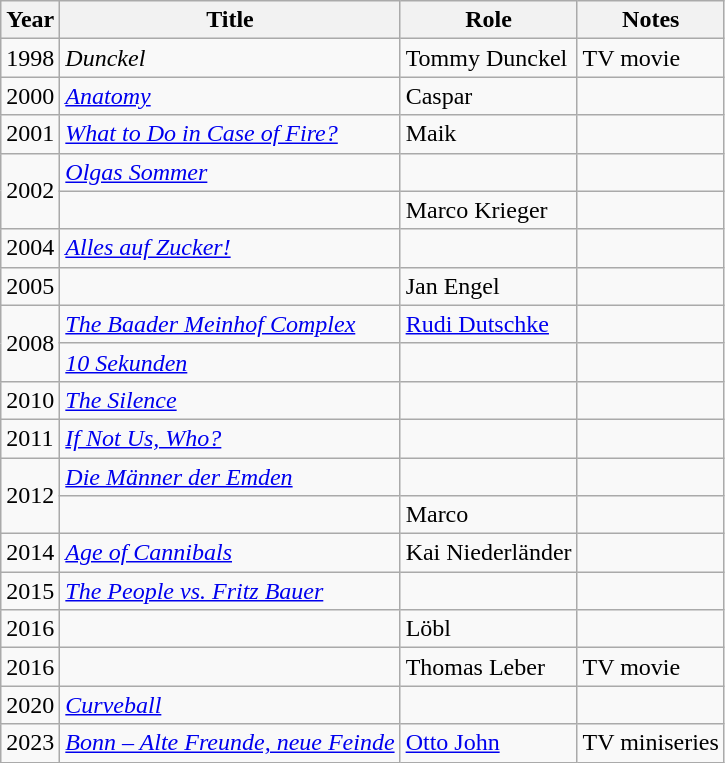<table class="wikitable sortable">
<tr>
<th>Year</th>
<th>Title</th>
<th>Role</th>
<th class="unsortable">Notes</th>
</tr>
<tr>
<td>1998</td>
<td><em>Dunckel</em></td>
<td>Tommy Dunckel</td>
<td>TV movie</td>
</tr>
<tr>
<td>2000</td>
<td><em><a href='#'>Anatomy</a></em></td>
<td>Caspar</td>
<td></td>
</tr>
<tr>
<td>2001</td>
<td><em><a href='#'>What to Do in Case of Fire?</a></em></td>
<td>Maik</td>
<td></td>
</tr>
<tr>
<td rowspan=2>2002</td>
<td><em><a href='#'>Olgas Sommer</a></em></td>
<td></td>
<td></td>
</tr>
<tr>
<td><em></em></td>
<td>Marco Krieger</td>
<td></td>
</tr>
<tr>
<td>2004</td>
<td><em><a href='#'>Alles auf Zucker!</a></em></td>
<td></td>
<td></td>
</tr>
<tr>
<td>2005</td>
<td><em></em></td>
<td>Jan Engel</td>
<td></td>
</tr>
<tr>
<td rowspan=2>2008</td>
<td><em><a href='#'>The Baader Meinhof Complex</a></em></td>
<td><a href='#'>Rudi Dutschke</a></td>
<td></td>
</tr>
<tr>
<td><em><a href='#'>10 Sekunden</a></em></td>
<td></td>
<td></td>
</tr>
<tr>
<td>2010</td>
<td><em><a href='#'>The Silence</a></em></td>
<td></td>
<td></td>
</tr>
<tr>
<td>2011</td>
<td><em><a href='#'>If Not Us, Who?</a></em></td>
<td></td>
<td></td>
</tr>
<tr>
<td rowspan=2>2012</td>
<td><em><a href='#'>Die Männer der Emden</a></em></td>
<td></td>
<td></td>
</tr>
<tr>
<td><em></em></td>
<td>Marco</td>
<td></td>
</tr>
<tr>
<td>2014</td>
<td><em><a href='#'>Age of Cannibals</a></em></td>
<td>Kai Niederländer</td>
<td></td>
</tr>
<tr>
<td>2015</td>
<td><em><a href='#'>The People vs. Fritz Bauer</a></em></td>
<td></td>
<td></td>
</tr>
<tr>
<td>2016</td>
<td><em></em></td>
<td>Löbl</td>
<td></td>
</tr>
<tr>
<td>2016</td>
<td><em></em></td>
<td>Thomas Leber</td>
<td>TV movie</td>
</tr>
<tr>
<td>2020</td>
<td><em><a href='#'>Curveball</a></em></td>
<td></td>
<td></td>
</tr>
<tr>
<td>2023</td>
<td><em><a href='#'>Bonn – Alte Freunde, neue Feinde</a></em></td>
<td><a href='#'>Otto John</a></td>
<td>TV miniseries</td>
</tr>
</table>
